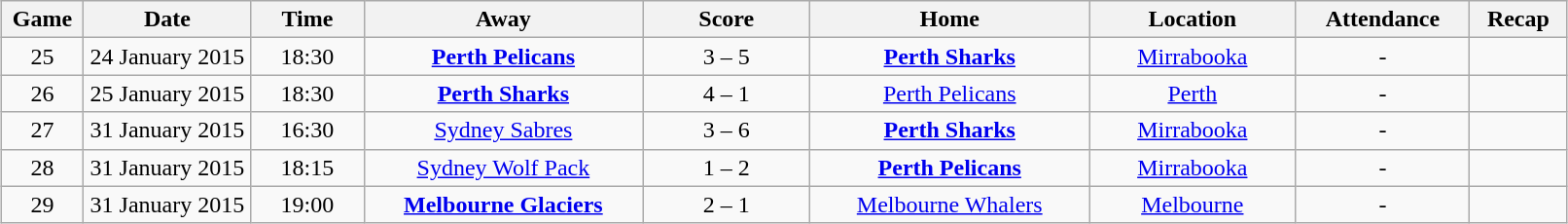<table class="wikitable" width="85%" style="margin: 1em auto 1em auto">
<tr>
<th width="1%">Game</th>
<th width="6%">Date</th>
<th width="4%">Time</th>
<th width="10%">Away</th>
<th width="6%">Score</th>
<th width="10%">Home</th>
<th width="7%">Location</th>
<th width="4%">Attendance</th>
<th width="2%">Recap</th>
</tr>
<tr align="center">
<td>25</td>
<td>24 January 2015</td>
<td>18:30</td>
<td><strong><a href='#'>Perth Pelicans</a></strong></td>
<td>3 – 5</td>
<td><strong><a href='#'>Perth Sharks</a></strong></td>
<td><a href='#'>Mirrabooka</a></td>
<td>-</td>
<td></td>
</tr>
<tr align="center">
<td>26</td>
<td>25 January 2015</td>
<td>18:30</td>
<td><strong><a href='#'>Perth Sharks</a></strong></td>
<td>4 – 1</td>
<td><a href='#'>Perth Pelicans</a></td>
<td><a href='#'>Perth</a></td>
<td>-</td>
<td></td>
</tr>
<tr align="center">
<td>27</td>
<td>31 January 2015</td>
<td>16:30</td>
<td><a href='#'>Sydney Sabres</a></td>
<td>3 – 6</td>
<td><strong><a href='#'>Perth Sharks</a></strong></td>
<td><a href='#'>Mirrabooka</a></td>
<td>-</td>
<td></td>
</tr>
<tr align="center">
<td>28</td>
<td>31 January 2015</td>
<td>18:15</td>
<td><a href='#'>Sydney Wolf Pack</a></td>
<td>1 – 2</td>
<td><strong><a href='#'>Perth Pelicans</a></strong></td>
<td><a href='#'>Mirrabooka</a></td>
<td>-</td>
<td></td>
</tr>
<tr align="center">
<td>29</td>
<td>31 January 2015</td>
<td>19:00</td>
<td><strong><a href='#'>Melbourne Glaciers</a></strong></td>
<td>2 – 1</td>
<td><a href='#'>Melbourne Whalers</a></td>
<td><a href='#'>Melbourne</a></td>
<td>-</td>
<td></td>
</tr>
</table>
